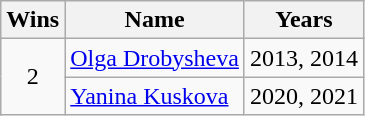<table class="wikitable">
<tr>
<th>Wins</th>
<th>Name</th>
<th>Years</th>
</tr>
<tr>
<td align=center rowspan=2>2</td>
<td><a href='#'>Olga Drobysheva</a></td>
<td align=left>2013, 2014</td>
</tr>
<tr>
<td><a href='#'>Yanina Kuskova</a></td>
<td align=left>2020, 2021</td>
</tr>
</table>
